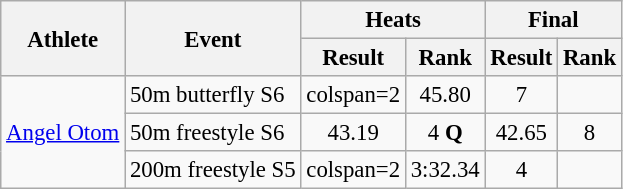<table class=wikitable style="font-size:95%">
<tr>
<th rowspan=2>Athlete</th>
<th rowspan=2>Event</th>
<th colspan=2>Heats</th>
<th colspan=2>Final</th>
</tr>
<tr>
<th>Result</th>
<th>Rank</th>
<th>Result</th>
<th>Rank</th>
</tr>
<tr align=center>
<td rowspan=3 align=left><a href='#'>Angel Otom</a></td>
<td align=left>50m butterfly S6</td>
<td>colspan=2 </td>
<td>45.80</td>
<td>7</td>
</tr>
<tr align=center>
<td align=left>50m freestyle S6</td>
<td>43.19</td>
<td>4 <strong>Q</strong></td>
<td>42.65</td>
<td>8</td>
</tr>
<tr align=center>
<td align=left>200m freestyle S5</td>
<td>colspan=2 </td>
<td>3:32.34</td>
<td>4</td>
</tr>
</table>
